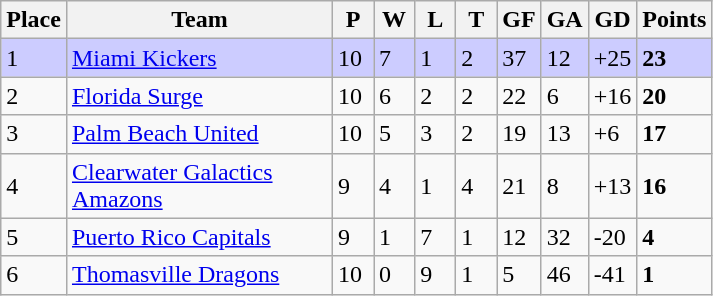<table class="wikitable">
<tr>
<th>Place</th>
<th width="170">Team</th>
<th width="20">P</th>
<th width="20">W</th>
<th width="20">L</th>
<th width="20">T</th>
<th width="20">GF</th>
<th width="20">GA</th>
<th width="25">GD</th>
<th>Points</th>
</tr>
<tr bgcolor=#ccccff>
<td>1</td>
<td><a href='#'>Miami Kickers</a></td>
<td>10</td>
<td>7</td>
<td>1</td>
<td>2</td>
<td>37</td>
<td>12</td>
<td>+25</td>
<td><strong>23</strong></td>
</tr>
<tr>
<td>2</td>
<td><a href='#'>Florida Surge</a></td>
<td>10</td>
<td>6</td>
<td>2</td>
<td>2</td>
<td>22</td>
<td>6</td>
<td>+16</td>
<td><strong>20</strong></td>
</tr>
<tr>
<td>3</td>
<td><a href='#'>Palm Beach United</a></td>
<td>10</td>
<td>5</td>
<td>3</td>
<td>2</td>
<td>19</td>
<td>13</td>
<td>+6</td>
<td><strong>17</strong></td>
</tr>
<tr>
<td>4</td>
<td><a href='#'>Clearwater Galactics Amazons</a></td>
<td>9</td>
<td>4</td>
<td>1</td>
<td>4</td>
<td>21</td>
<td>8</td>
<td>+13</td>
<td><strong>16</strong></td>
</tr>
<tr>
<td>5</td>
<td><a href='#'>Puerto Rico Capitals</a></td>
<td>9</td>
<td>1</td>
<td>7</td>
<td>1</td>
<td>12</td>
<td>32</td>
<td>-20</td>
<td><strong>4</strong></td>
</tr>
<tr>
<td>6</td>
<td><a href='#'>Thomasville Dragons</a></td>
<td>10</td>
<td>0</td>
<td>9</td>
<td>1</td>
<td>5</td>
<td>46</td>
<td>-41</td>
<td><strong>1</strong></td>
</tr>
</table>
